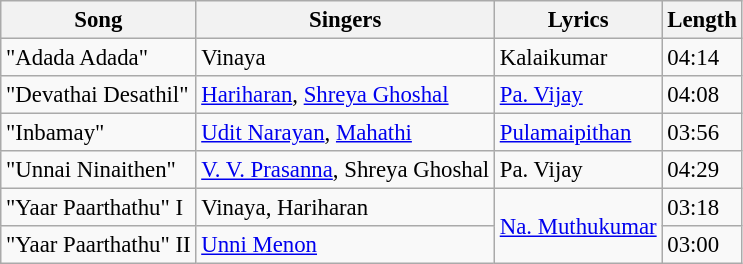<table class="wikitable" style="font-size:95%;">
<tr>
<th>Song</th>
<th>Singers</th>
<th>Lyrics</th>
<th>Length</th>
</tr>
<tr>
<td>"Adada Adada"</td>
<td>Vinaya</td>
<td>Kalaikumar</td>
<td>04:14</td>
</tr>
<tr>
<td>"Devathai Desathil"</td>
<td><a href='#'>Hariharan</a>, <a href='#'>Shreya Ghoshal</a></td>
<td><a href='#'>Pa. Vijay</a></td>
<td>04:08</td>
</tr>
<tr>
<td>"Inbamay"</td>
<td><a href='#'>Udit Narayan</a>, <a href='#'>Mahathi</a></td>
<td><a href='#'>Pulamaipithan</a></td>
<td>03:56</td>
</tr>
<tr>
<td>"Unnai Ninaithen"</td>
<td><a href='#'>V. V. Prasanna</a>, Shreya Ghoshal</td>
<td>Pa. Vijay</td>
<td>04:29</td>
</tr>
<tr>
<td>"Yaar Paarthathu" I</td>
<td>Vinaya, Hariharan</td>
<td rowspan=2><a href='#'>Na. Muthukumar</a></td>
<td>03:18</td>
</tr>
<tr>
<td>"Yaar Paarthathu" II</td>
<td><a href='#'>Unni Menon</a></td>
<td>03:00</td>
</tr>
</table>
